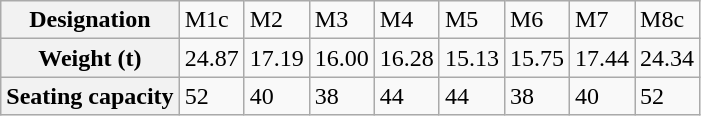<table class="wikitable">
<tr>
<th>Designation</th>
<td>M1c</td>
<td>M2</td>
<td>M3</td>
<td>M4</td>
<td>M5</td>
<td>M6</td>
<td>M7</td>
<td>M8c</td>
</tr>
<tr>
<th>Weight (t)</th>
<td>24.87</td>
<td>17.19</td>
<td>16.00</td>
<td>16.28</td>
<td>15.13</td>
<td>15.75</td>
<td>17.44</td>
<td>24.34</td>
</tr>
<tr>
<th>Seating capacity</th>
<td>52</td>
<td>40</td>
<td>38</td>
<td>44</td>
<td>44</td>
<td>38</td>
<td>40</td>
<td>52</td>
</tr>
</table>
